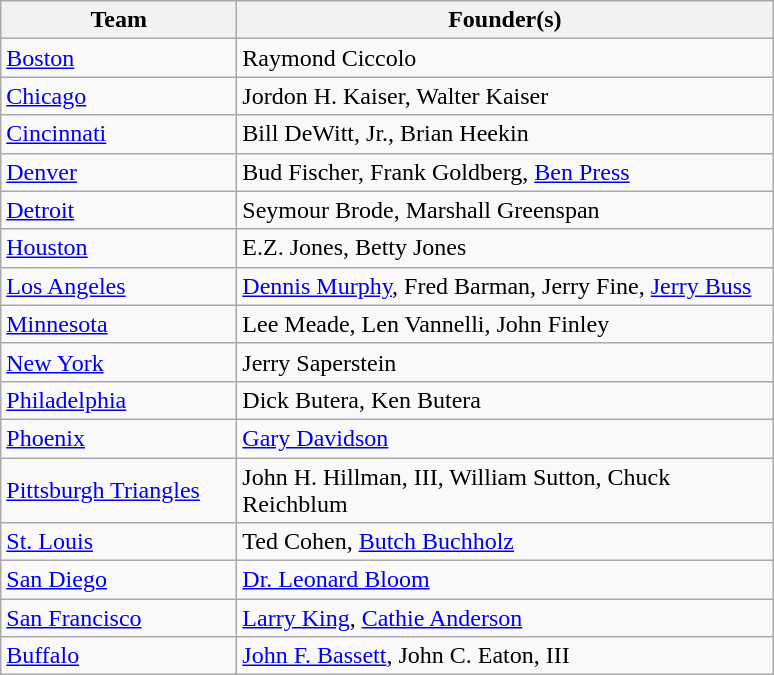<table class="wikitable" style="text-align:left">
<tr>
<th width="150px">Team</th>
<th width="350px">Founder(s)</th>
</tr>
<tr>
<td><a href='#'>Boston</a></td>
<td>Raymond Ciccolo</td>
</tr>
<tr>
<td><a href='#'>Chicago</a></td>
<td>Jordon H. Kaiser, Walter Kaiser</td>
</tr>
<tr>
<td><a href='#'>Cincinnati</a></td>
<td>Bill DeWitt, Jr., Brian Heekin</td>
</tr>
<tr>
<td><a href='#'>Denver</a></td>
<td>Bud Fischer, Frank Goldberg, <a href='#'>Ben Press</a></td>
</tr>
<tr>
<td><a href='#'>Detroit</a></td>
<td>Seymour Brode, Marshall Greenspan</td>
</tr>
<tr>
<td><a href='#'>Houston</a></td>
<td>E.Z. Jones, Betty Jones</td>
</tr>
<tr>
<td><a href='#'>Los Angeles</a></td>
<td><a href='#'>Dennis Murphy</a>, Fred Barman, Jerry Fine, <a href='#'>Jerry Buss</a></td>
</tr>
<tr>
<td><a href='#'>Minnesota</a></td>
<td>Lee Meade, Len Vannelli, John Finley</td>
</tr>
<tr>
<td><a href='#'>New York</a></td>
<td>Jerry Saperstein</td>
</tr>
<tr>
<td><a href='#'>Philadelphia</a></td>
<td>Dick Butera, Ken Butera</td>
</tr>
<tr>
<td><a href='#'>Phoenix</a></td>
<td><a href='#'>Gary Davidson</a></td>
</tr>
<tr>
<td><a href='#'>Pittsburgh Triangles</a></td>
<td>John H. Hillman, III, William Sutton, Chuck Reichblum</td>
</tr>
<tr>
<td><a href='#'>St. Louis</a></td>
<td>Ted Cohen, <a href='#'>Butch Buchholz</a></td>
</tr>
<tr>
<td><a href='#'>San Diego</a></td>
<td><a href='#'>Dr. Leonard Bloom</a></td>
</tr>
<tr>
<td><a href='#'>San Francisco</a></td>
<td><a href='#'>Larry King</a>, <a href='#'>Cathie Anderson</a></td>
</tr>
<tr>
<td><a href='#'>Buffalo</a></td>
<td><a href='#'>John F. Bassett</a>, John C. Eaton, III</td>
</tr>
</table>
